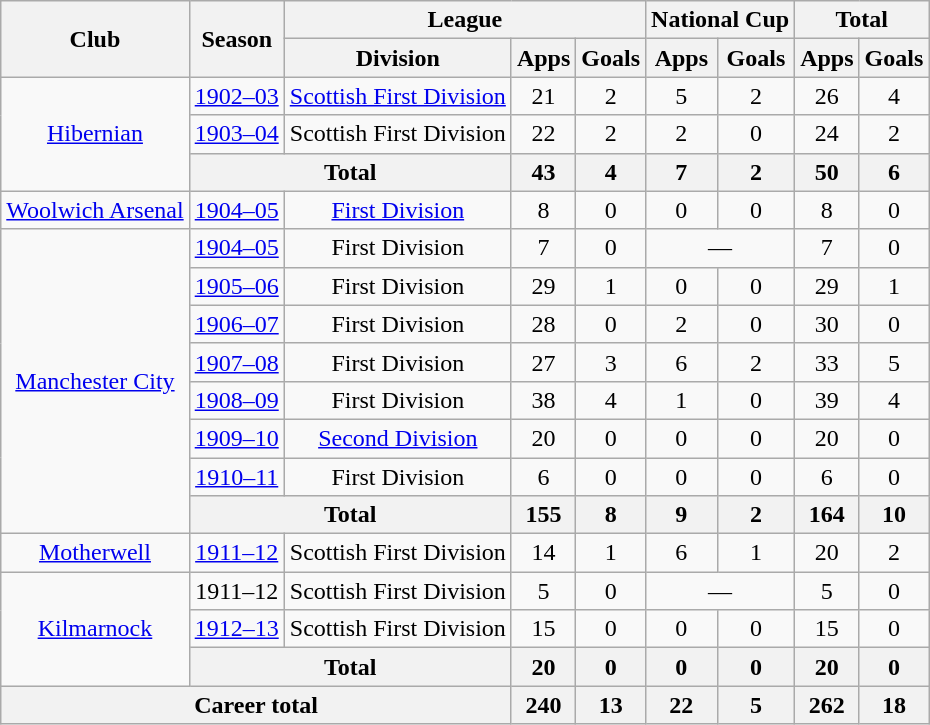<table class="wikitable" style="text-align: center;">
<tr>
<th rowspan="2">Club</th>
<th rowspan="2">Season</th>
<th colspan="3">League</th>
<th colspan="2">National Cup</th>
<th colspan="2">Total</th>
</tr>
<tr>
<th>Division</th>
<th>Apps</th>
<th>Goals</th>
<th>Apps</th>
<th>Goals</th>
<th>Apps</th>
<th>Goals</th>
</tr>
<tr>
<td rowspan="3"><a href='#'>Hibernian</a></td>
<td><a href='#'>1902–03</a></td>
<td><a href='#'>Scottish First Division</a></td>
<td>21</td>
<td>2</td>
<td>5</td>
<td>2</td>
<td>26</td>
<td>4</td>
</tr>
<tr>
<td><a href='#'>1903–04</a></td>
<td>Scottish First Division</td>
<td>22</td>
<td>2</td>
<td>2</td>
<td>0</td>
<td>24</td>
<td>2</td>
</tr>
<tr>
<th colspan="2">Total</th>
<th>43</th>
<th>4</th>
<th>7</th>
<th>2</th>
<th>50</th>
<th>6</th>
</tr>
<tr>
<td><a href='#'>Woolwich Arsenal</a></td>
<td><a href='#'>1904–05</a></td>
<td><a href='#'>First Division</a></td>
<td>8</td>
<td>0</td>
<td>0</td>
<td>0</td>
<td>8</td>
<td>0</td>
</tr>
<tr>
<td rowspan="8"><a href='#'>Manchester City</a></td>
<td><a href='#'>1904–05</a></td>
<td>First Division</td>
<td>7</td>
<td>0</td>
<td colspan="2">—</td>
<td>7</td>
<td>0</td>
</tr>
<tr>
<td><a href='#'>1905–06</a></td>
<td>First Division</td>
<td>29</td>
<td>1</td>
<td>0</td>
<td>0</td>
<td>29</td>
<td>1</td>
</tr>
<tr>
<td><a href='#'>1906–07</a></td>
<td>First Division</td>
<td>28</td>
<td>0</td>
<td>2</td>
<td>0</td>
<td>30</td>
<td>0</td>
</tr>
<tr>
<td><a href='#'>1907–08</a></td>
<td>First Division</td>
<td>27</td>
<td>3</td>
<td>6</td>
<td>2</td>
<td>33</td>
<td>5</td>
</tr>
<tr>
<td><a href='#'>1908–09</a></td>
<td>First Division</td>
<td>38</td>
<td>4</td>
<td>1</td>
<td>0</td>
<td>39</td>
<td>4</td>
</tr>
<tr>
<td><a href='#'>1909–10</a></td>
<td><a href='#'>Second Division</a></td>
<td>20</td>
<td>0</td>
<td>0</td>
<td>0</td>
<td>20</td>
<td>0</td>
</tr>
<tr>
<td><a href='#'>1910–11</a></td>
<td>First Division</td>
<td>6</td>
<td>0</td>
<td>0</td>
<td>0</td>
<td>6</td>
<td>0</td>
</tr>
<tr>
<th colspan="2">Total</th>
<th>155</th>
<th>8</th>
<th>9</th>
<th>2</th>
<th>164</th>
<th>10</th>
</tr>
<tr>
<td><a href='#'>Motherwell</a></td>
<td><a href='#'>1911–12</a></td>
<td>Scottish First Division</td>
<td>14</td>
<td>1</td>
<td>6</td>
<td>1</td>
<td>20</td>
<td>2</td>
</tr>
<tr>
<td rowspan="3"><a href='#'>Kilmarnock</a></td>
<td>1911–12</td>
<td>Scottish First Division</td>
<td>5</td>
<td>0</td>
<td colspan="2">—</td>
<td>5</td>
<td>0</td>
</tr>
<tr>
<td><a href='#'>1912–13</a></td>
<td>Scottish First Division</td>
<td>15</td>
<td>0</td>
<td>0</td>
<td>0</td>
<td>15</td>
<td>0</td>
</tr>
<tr>
<th colspan="2">Total</th>
<th>20</th>
<th>0</th>
<th>0</th>
<th>0</th>
<th>20</th>
<th>0</th>
</tr>
<tr>
<th colspan="3">Career total</th>
<th>240</th>
<th>13</th>
<th>22</th>
<th>5</th>
<th>262</th>
<th>18</th>
</tr>
</table>
